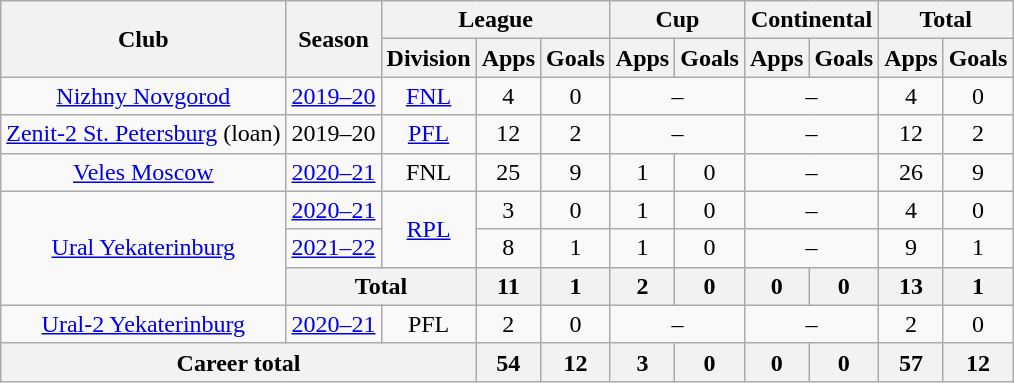<table class="wikitable" style="text-align: center;">
<tr>
<th rowspan=2>Club</th>
<th rowspan=2>Season</th>
<th colspan=3>League</th>
<th colspan=2>Cup</th>
<th colspan=2>Continental</th>
<th colspan=2>Total</th>
</tr>
<tr>
<th>Division</th>
<th>Apps</th>
<th>Goals</th>
<th>Apps</th>
<th>Goals</th>
<th>Apps</th>
<th>Goals</th>
<th>Apps</th>
<th>Goals</th>
</tr>
<tr>
<td><a href='#'>Nizhny Novgorod</a></td>
<td><a href='#'>2019–20</a></td>
<td><a href='#'>FNL</a></td>
<td>4</td>
<td>0</td>
<td colspan=2>–</td>
<td colspan=2>–</td>
<td>4</td>
<td>0</td>
</tr>
<tr>
<td><a href='#'>Zenit-2 St. Petersburg</a> (loan)</td>
<td>2019–20</td>
<td><a href='#'>PFL</a></td>
<td>12</td>
<td>2</td>
<td colspan=2>–</td>
<td colspan=2>–</td>
<td>12</td>
<td>2</td>
</tr>
<tr>
<td><a href='#'>Veles Moscow</a></td>
<td><a href='#'>2020–21</a></td>
<td>FNL</td>
<td>25</td>
<td>9</td>
<td>1</td>
<td>0</td>
<td colspan=2>–</td>
<td>26</td>
<td>9</td>
</tr>
<tr>
<td rowspan="3"><a href='#'>Ural Yekaterinburg</a></td>
<td><a href='#'>2020–21</a></td>
<td rowspan="2"><a href='#'>RPL</a></td>
<td>3</td>
<td>0</td>
<td>1</td>
<td>0</td>
<td colspan=2>–</td>
<td>4</td>
<td>0</td>
</tr>
<tr>
<td><a href='#'>2021–22</a></td>
<td>8</td>
<td>1</td>
<td>1</td>
<td>0</td>
<td colspan=2>–</td>
<td>9</td>
<td>1</td>
</tr>
<tr>
<th colspan=2>Total</th>
<th>11</th>
<th>1</th>
<th>2</th>
<th>0</th>
<th>0</th>
<th>0</th>
<th>13</th>
<th>1</th>
</tr>
<tr>
<td><a href='#'>Ural-2 Yekaterinburg</a></td>
<td><a href='#'>2020–21</a></td>
<td>PFL</td>
<td>2</td>
<td>0</td>
<td colspan=2>–</td>
<td colspan=2>–</td>
<td>2</td>
<td>0</td>
</tr>
<tr>
<th colspan=3>Career total</th>
<th>54</th>
<th>12</th>
<th>3</th>
<th>0</th>
<th>0</th>
<th>0</th>
<th>57</th>
<th>12</th>
</tr>
</table>
